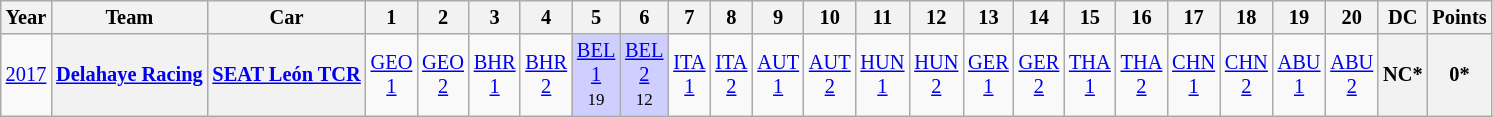<table class="wikitable" style="text-align:center; font-size:85%">
<tr>
<th>Year</th>
<th>Team</th>
<th>Car</th>
<th>1</th>
<th>2</th>
<th>3</th>
<th>4</th>
<th>5</th>
<th>6</th>
<th>7</th>
<th>8</th>
<th>9</th>
<th>10</th>
<th>11</th>
<th>12</th>
<th>13</th>
<th>14</th>
<th>15</th>
<th>16</th>
<th>17</th>
<th>18</th>
<th>19</th>
<th>20</th>
<th>DC</th>
<th>Points</th>
</tr>
<tr>
<td><a href='#'>2017</a></td>
<th><a href='#'>Delahaye Racing</a></th>
<th><a href='#'>SEAT León TCR</a></th>
<td style="background:#;"><a href='#'>GEO<br>1</a><br><small></small></td>
<td style="background:#;"><a href='#'>GEO<br>2</a><br><small></small></td>
<td style="background:#;"><a href='#'>BHR<br>1</a><br><small></small></td>
<td style="background:#;"><a href='#'>BHR<br>2</a><br><small></small></td>
<td style="background:#CFCFFF;"><a href='#'>BEL<br>1</a><br><small>19</small></td>
<td style="background:#CFCFFF;"><a href='#'>BEL<br>2</a><br><small>12</small></td>
<td style="background:#;"><a href='#'>ITA<br>1</a><br><small></small></td>
<td style="background:#;"><a href='#'>ITA<br>2</a><br><small></small></td>
<td style="background:#;"><a href='#'>AUT<br>1</a><br><small></small></td>
<td style="background:#;"><a href='#'>AUT<br>2</a><br><small></small></td>
<td style="background:#;"><a href='#'>HUN<br>1</a><br><small></small></td>
<td style="background:#;"><a href='#'>HUN<br>2</a><br><small></small></td>
<td style="background:#;"><a href='#'>GER<br>1</a><br><small></small></td>
<td style="background:#;"><a href='#'>GER<br>2</a><br><small></small></td>
<td style="background:#;"><a href='#'>THA<br>1</a><br><small></small></td>
<td style="background:#;"><a href='#'>THA<br>2</a><br><small></small></td>
<td style="background:#;"><a href='#'>CHN<br>1</a><br><small></small></td>
<td style="background:#;"><a href='#'>CHN<br>2</a><br><small></small></td>
<td style="background:#;"><a href='#'>ABU<br>1</a><br><small></small></td>
<td style="background:#;"><a href='#'>ABU<br>2</a><br><small></small></td>
<th>NC*</th>
<th>0*</th>
</tr>
</table>
